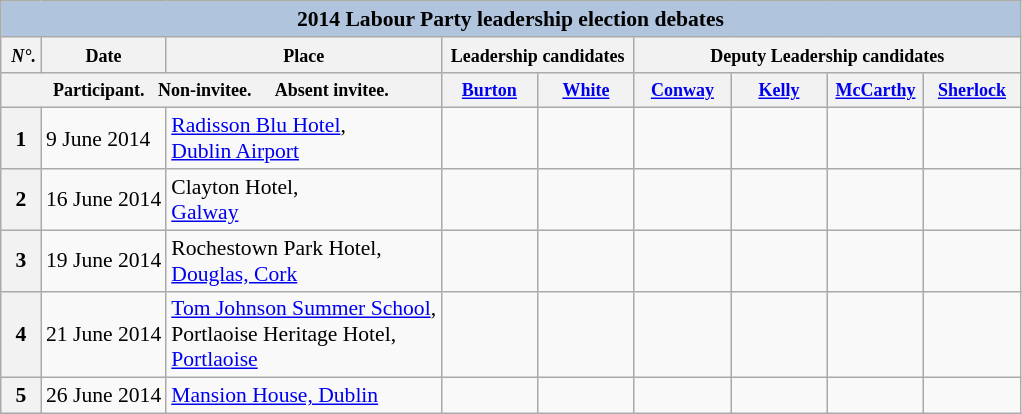<table class="wikitable" style="font-size:90%">
<tr>
<th style="background:#B0C4DE" colspan="16">2014 Labour Party leadership election debates</th>
</tr>
<tr>
<th style="white-space:nowrap;"> <small><strong><em>N°.</em></strong></small></th>
<th><small>Date </small></th>
<th><small>Place</small></th>
<th scope="col" colspan="2"><small>Leadership candidates</small></th>
<th scope="col" colspan="4"><small>Deputy Leadership candidates</small></th>
</tr>
<tr>
<th colspan="3"> <small>Participant.   </small>  <small>Non-invitee.   </small>   <small>Absent invitee. </small></th>
<th scope="col" style="width:4em;"><small><a href='#'>Burton</a></small></th>
<th scope="col" style="width:4em;"><small><a href='#'>White</a></small></th>
<th scope="col" style="width:4em;"><small><a href='#'>Conway</a></small></th>
<th scope="col" style="width:4em;"><small><a href='#'>Kelly</a></small></th>
<th scope="col" style="width:4em;"><small><a href='#'>McCarthy</a></small></th>
<th scope="col" style="width:4em;"><small><a href='#'>Sherlock</a></small></th>
</tr>
<tr>
<th>1</th>
<td style="white-space:nowrap;">9 June 2014</td>
<td style="white-space:nowrap;"><a href='#'>Radisson Blu Hotel</a>,<br><a href='#'>Dublin Airport</a></td>
<td></td>
<td></td>
<td></td>
<td></td>
<td></td>
<td></td>
</tr>
<tr>
<th>2</th>
<td style="white-space:nowrap;">16 June 2014</td>
<td style="white-space:nowrap;">Clayton Hotel,<br><a href='#'>Galway</a></td>
<td></td>
<td></td>
<td></td>
<td></td>
<td></td>
<td></td>
</tr>
<tr>
<th>3</th>
<td style="white-space:nowrap;">19 June 2014</td>
<td style="white-space:nowrap;">Rochestown Park Hotel,<br><a href='#'>Douglas, Cork</a></td>
<td></td>
<td></td>
<td></td>
<td></td>
<td></td>
<td></td>
</tr>
<tr>
<th>4</th>
<td style="white-space:nowrap;">21 June 2014</td>
<td style="white-space:nowrap;"><a href='#'>Tom Johnson Summer School</a>,<br>Portlaoise Heritage Hotel,<br><a href='#'>Portlaoise</a></td>
<td></td>
<td></td>
<td></td>
<td></td>
<td></td>
<td></td>
</tr>
<tr>
<th>5</th>
<td style="white-space:nowrap;">26 June 2014</td>
<td style="white-space:nowrap;"><a href='#'>Mansion House, Dublin</a></td>
<td></td>
<td></td>
<td></td>
<td></td>
<td></td>
<td></td>
</tr>
</table>
